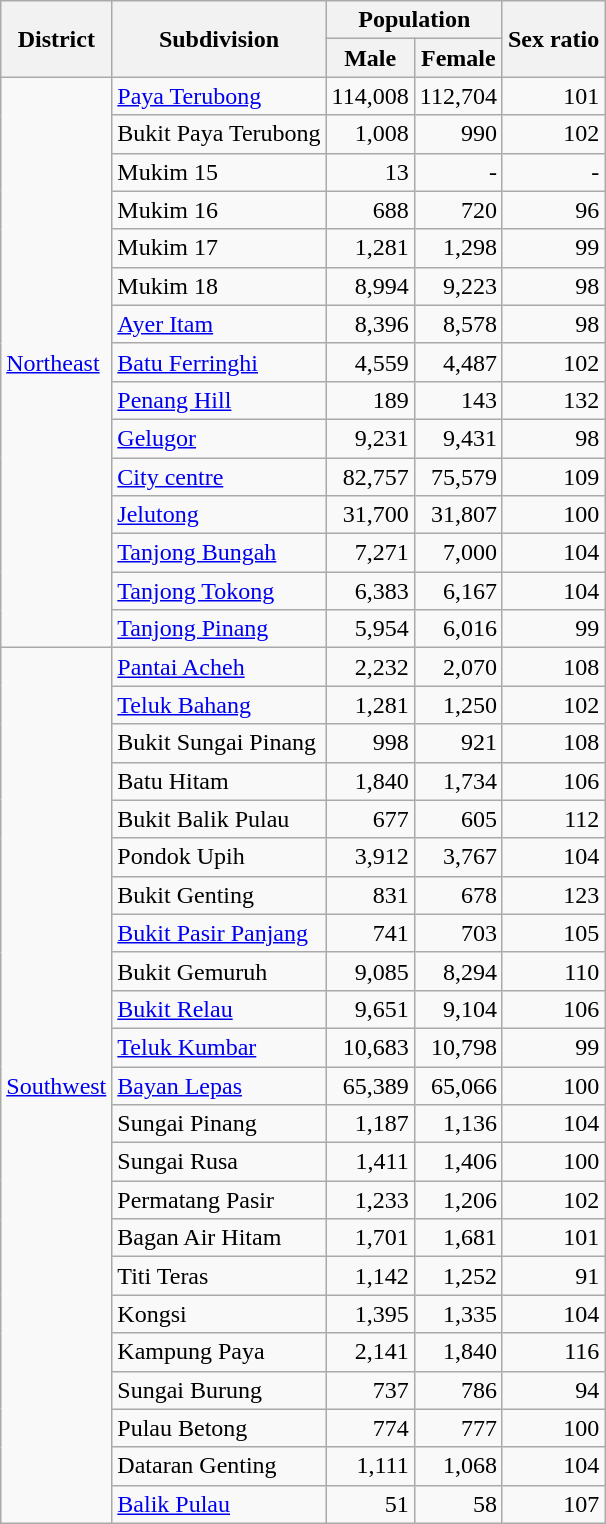<table class="wikitable sortable mw-collapsible">
<tr>
<th rowspan="2">District</th>
<th rowspan="2">Subdivision</th>
<th colspan="2">Population</th>
<th rowspan="2">Sex ratio</th>
</tr>
<tr>
<th>Male</th>
<th>Female</th>
</tr>
<tr>
<td rowspan="15"><a href='#'>Northeast</a></td>
<td><a href='#'>Paya Terubong</a></td>
<td align="right">114,008</td>
<td align="right">112,704</td>
<td align="right">101</td>
</tr>
<tr>
<td>Bukit Paya Terubong</td>
<td align="right">1,008</td>
<td align="right">990</td>
<td align="right">102</td>
</tr>
<tr>
<td>Mukim 15</td>
<td align="right">13</td>
<td align="right">-</td>
<td align="right">-</td>
</tr>
<tr>
<td>Mukim 16</td>
<td align="right">688</td>
<td align="right">720</td>
<td align="right">96</td>
</tr>
<tr>
<td>Mukim 17</td>
<td align="right">1,281</td>
<td align="right">1,298</td>
<td align="right">99</td>
</tr>
<tr>
<td>Mukim 18</td>
<td align="right">8,994</td>
<td align="right">9,223</td>
<td align="right">98</td>
</tr>
<tr>
<td><a href='#'>Ayer Itam</a></td>
<td align="right">8,396</td>
<td align="right">8,578</td>
<td align="right">98</td>
</tr>
<tr>
<td><a href='#'>Batu Ferringhi</a></td>
<td align="right">4,559</td>
<td align="right">4,487</td>
<td align="right">102</td>
</tr>
<tr>
<td><a href='#'>Penang Hill</a></td>
<td align="right">189</td>
<td align="right">143</td>
<td align="right">132</td>
</tr>
<tr>
<td><a href='#'>Gelugor</a></td>
<td align="right">9,231</td>
<td align="right">9,431</td>
<td align="right">98</td>
</tr>
<tr>
<td><a href='#'>City centre</a></td>
<td align="right">82,757</td>
<td align="right">75,579</td>
<td align="right">109</td>
</tr>
<tr>
<td><a href='#'>Jelutong</a></td>
<td align="right">31,700</td>
<td align="right">31,807</td>
<td align="right">100</td>
</tr>
<tr>
<td><a href='#'>Tanjong Bungah</a></td>
<td align="right">7,271</td>
<td align="right">7,000</td>
<td align="right">104</td>
</tr>
<tr>
<td><a href='#'>Tanjong Tokong</a></td>
<td align="right">6,383</td>
<td align="right">6,167</td>
<td align="right">104</td>
</tr>
<tr>
<td><a href='#'>Tanjong Pinang</a></td>
<td align="right">5,954</td>
<td align="right">6,016</td>
<td align="right">99</td>
</tr>
<tr>
<td rowspan="23"><a href='#'>Southwest</a></td>
<td><a href='#'>Pantai Acheh</a></td>
<td align="right">2,232</td>
<td align="right">2,070</td>
<td align="right">108</td>
</tr>
<tr>
<td><a href='#'>Teluk Bahang</a></td>
<td align="right">1,281</td>
<td align="right">1,250</td>
<td align="right">102</td>
</tr>
<tr>
<td>Bukit Sungai Pinang</td>
<td align="right">998</td>
<td align="right">921</td>
<td align="right">108</td>
</tr>
<tr>
<td>Batu Hitam</td>
<td align="right">1,840</td>
<td align="right">1,734</td>
<td align="right">106</td>
</tr>
<tr>
<td>Bukit Balik Pulau</td>
<td align="right">677</td>
<td align="right">605</td>
<td align="right">112</td>
</tr>
<tr>
<td>Pondok Upih</td>
<td align="right">3,912</td>
<td align="right">3,767</td>
<td align="right">104</td>
</tr>
<tr>
<td>Bukit Genting</td>
<td align="right">831</td>
<td align="right">678</td>
<td align="right">123</td>
</tr>
<tr>
<td><a href='#'>Bukit Pasir Panjang</a></td>
<td align="right">741</td>
<td align="right">703</td>
<td align="right">105</td>
</tr>
<tr>
<td>Bukit Gemuruh</td>
<td align="right">9,085</td>
<td align="right">8,294</td>
<td align="right">110</td>
</tr>
<tr>
<td><a href='#'>Bukit Relau</a></td>
<td align="right">9,651</td>
<td align="right">9,104</td>
<td align="right">106</td>
</tr>
<tr>
<td><a href='#'>Teluk Kumbar</a></td>
<td align="right">10,683</td>
<td align="right">10,798</td>
<td align="right">99</td>
</tr>
<tr>
<td><a href='#'>Bayan Lepas</a></td>
<td align="right">65,389</td>
<td align="right">65,066</td>
<td align="right">100</td>
</tr>
<tr>
<td>Sungai Pinang</td>
<td align="right">1,187</td>
<td align="right">1,136</td>
<td align="right">104</td>
</tr>
<tr>
<td>Sungai Rusa</td>
<td align="right">1,411</td>
<td align="right">1,406</td>
<td align="right">100</td>
</tr>
<tr>
<td>Permatang Pasir</td>
<td align="right">1,233</td>
<td align="right">1,206</td>
<td align="right">102</td>
</tr>
<tr>
<td>Bagan Air Hitam</td>
<td align="right">1,701</td>
<td align="right">1,681</td>
<td align="right">101</td>
</tr>
<tr>
<td>Titi Teras</td>
<td align="right">1,142</td>
<td align="right">1,252</td>
<td align="right">91</td>
</tr>
<tr>
<td>Kongsi</td>
<td align="right">1,395</td>
<td align="right">1,335</td>
<td align="right">104</td>
</tr>
<tr>
<td>Kampung Paya</td>
<td align="right">2,141</td>
<td align="right">1,840</td>
<td align="right">116</td>
</tr>
<tr>
<td>Sungai Burung</td>
<td align="right">737</td>
<td align="right">786</td>
<td align="right">94</td>
</tr>
<tr>
<td>Pulau Betong</td>
<td align="right">774</td>
<td align="right">777</td>
<td align="right">100</td>
</tr>
<tr>
<td>Dataran Genting</td>
<td align="right">1,111</td>
<td align="right">1,068</td>
<td align="right">104</td>
</tr>
<tr>
<td><a href='#'>Balik Pulau</a></td>
<td align="right">51</td>
<td align="right">58</td>
<td align="right">107</td>
</tr>
</table>
